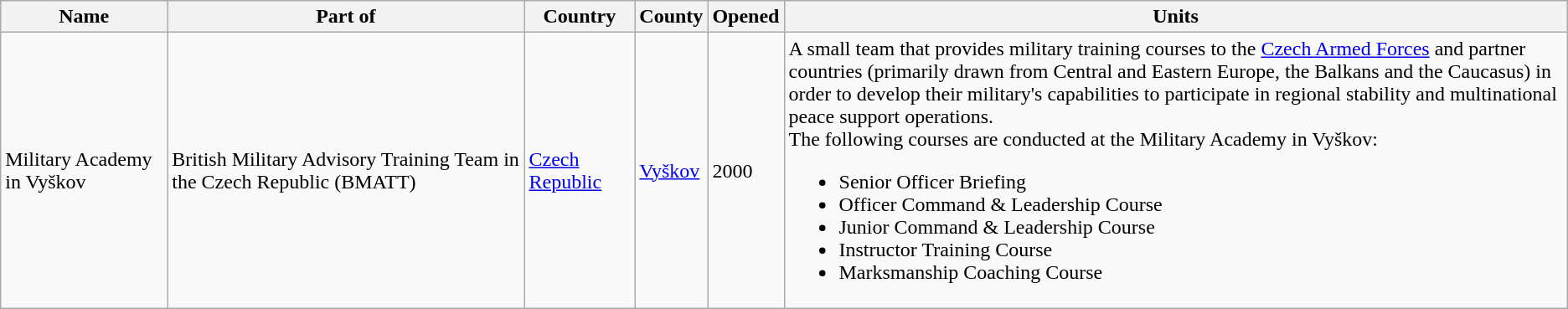<table class="wikitable sortable" border="1">
<tr>
<th style="width=" 15%">Name</th>
<th style="width=" 15%">Part of</th>
<th style="width=" 4%">Country</th>
<th style="width=" 10%">County</th>
<th style="width=" 5%">Opened</th>
<th style="class=" width="50%" unsortable">Units</th>
</tr>
<tr>
<td>Military Academy in Vyškov</td>
<td>British Military Advisory Training Team in the Czech Republic (BMATT)</td>
<td><a href='#'>Czech Republic</a></td>
<td><a href='#'>Vyškov</a></td>
<td>2000</td>
<td>A small team that provides military training courses to the <a href='#'>Czech Armed Forces</a> and partner countries (primarily drawn from Central and Eastern Europe, the Balkans and the Caucasus) in order to develop their military's capabilities to participate in regional stability and multinational peace support operations.<br>The following courses are conducted at the Military Academy in Vyškov:<ul><li>Senior Officer Briefing</li><li>Officer Command & Leadership Course</li><li>Junior Command & Leadership Course</li><li>Instructor Training Course</li><li>Marksmanship Coaching Course</li></ul></td>
</tr>
</table>
